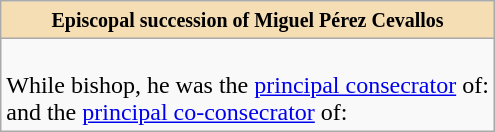<table role="presentation" class="wikitable mw-collapsible mw-collapsed"|>
<tr>
<th style="background:#F5DEB3"><small>Episcopal succession of Miguel Pérez Cevallos</small></th>
</tr>
<tr>
<td><br>While bishop, he was the <a href='#'>principal consecrator</a> of:
<br>and the <a href='#'>principal co-consecrator</a> of:
</td>
</tr>
</table>
